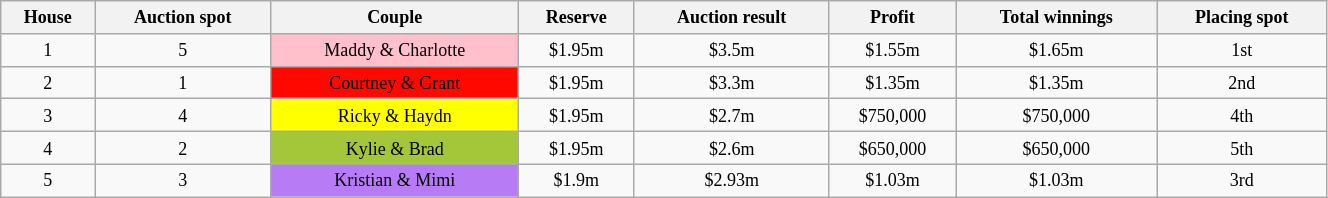<table class="wikitable" style="text-align: center; font-size: 9pt; line-height:16px; width:70%" |>
<tr>
<th>House</th>
<th>Auction spot</th>
<th>Couple</th>
<th>Reserve</th>
<th>Auction result</th>
<th>Profit</th>
<th>Total winnings</th>
<th>Placing spot</th>
</tr>
<tr>
<td>1</td>
<td style="text-align:center">5</td>
<td style="background:pink; color:black;" scope="col">Maddy & Charlotte</td>
<td style="text-align:center">$1.95m</td>
<td style="text-align:center">$3.5m</td>
<td style="text-align:center">$1.55m</td>
<td style="text-align:center">$1.65m</td>
<td style="text-align:center">1st</td>
</tr>
<tr>
<td>2</td>
<td style="text-align:center">1</td>
<td style="background:#FF0800; color:black;" scope="col">Courtney & Grant</td>
<td style="text-align:center">$1.95m</td>
<td style="text-align:center">$3.3m</td>
<td style="text-align:center">$1.35m</td>
<td style="text-align:center">$1.35m</td>
<td style="text-align:center">2nd</td>
</tr>
<tr>
<td>3</td>
<td style="text-align:center">4</td>
<td style="background:yellow; color:black;" scope="col">Ricky & Haydn</td>
<td style="text-align:center">$1.95m</td>
<td style="text-align:center">$2.7m</td>
<td style="text-align:center">$750,000</td>
<td style="text-align:center">$750,000</td>
<td style="text-align:center">4th</td>
</tr>
<tr>
<td>4</td>
<td style="text-align:center">2</td>
<td style="background:#A4C639; color:black;" scope="col">Kylie & Brad</td>
<td style="text-align:center">$1.95m</td>
<td style="text-align:center">$2.6m</td>
<td style="text-align:center">$650,000</td>
<td style="text-align:center">$650,000</td>
<td style="text-align:center">5th</td>
</tr>
<tr>
<td>5</td>
<td style="text-align:center">3</td>
<td style="background:#B87BF6; color:black;" scope="col">Kristian & Mimi</td>
<td style="text-align:center">$1.9m</td>
<td style="text-align:center">$2.93m</td>
<td style="text-align:center">$1.03m</td>
<td style="text-align:center">$1.03m</td>
<td style="text-align:center">3rd</td>
</tr>
</table>
